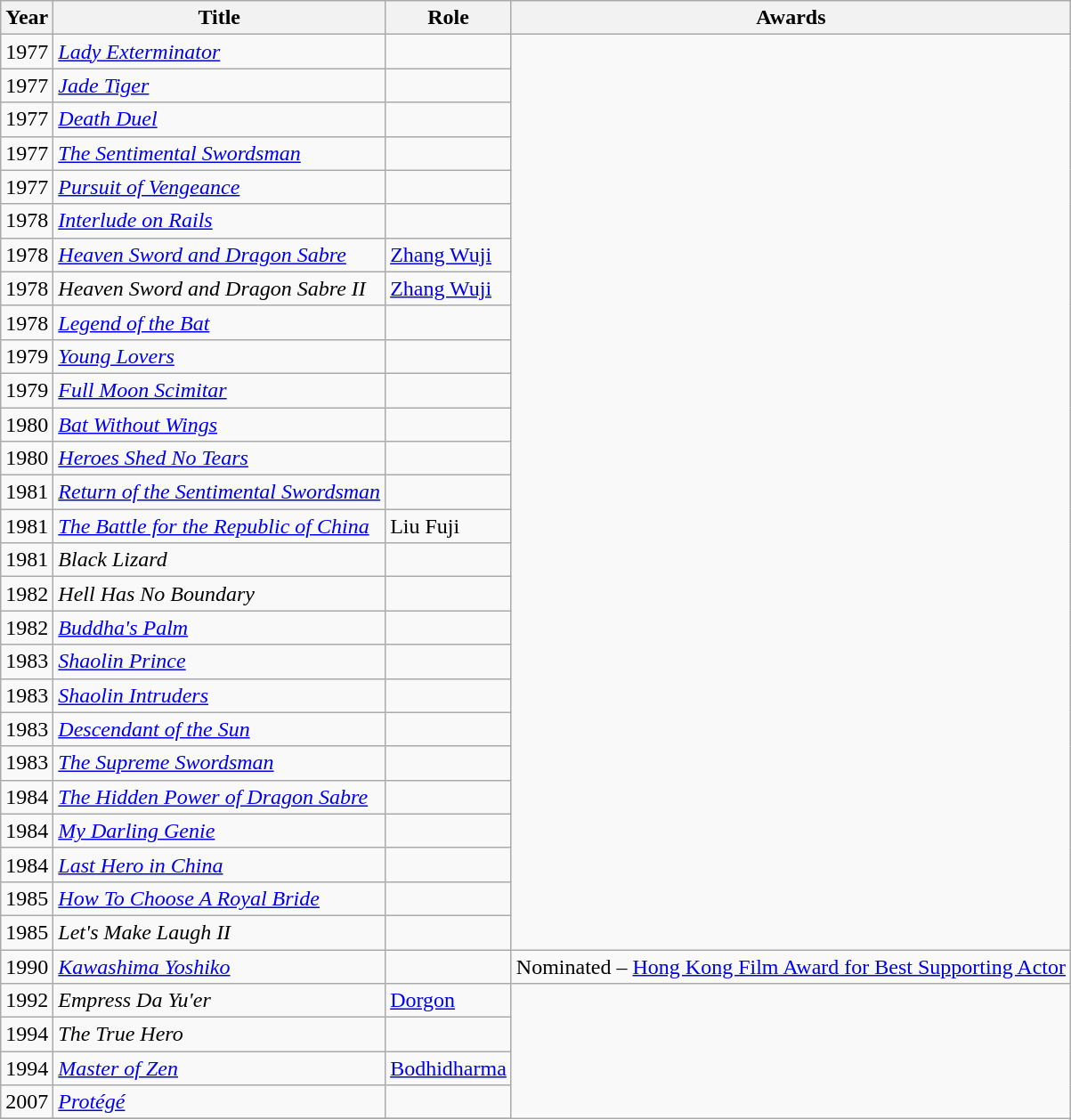<table class="wikitable">
<tr>
<th>Year</th>
<th>Title</th>
<th>Role</th>
<th>Awards</th>
</tr>
<tr>
<td>1977</td>
<td><em><a href='#'>Lady Exterminator</a></em></td>
<td></td>
</tr>
<tr>
<td>1977</td>
<td><em><a href='#'>Jade Tiger</a></em></td>
<td></td>
</tr>
<tr>
<td>1977</td>
<td><em><a href='#'>Death Duel</a></em></td>
<td></td>
</tr>
<tr>
<td>1977</td>
<td><em><a href='#'>The Sentimental Swordsman</a></em></td>
<td></td>
</tr>
<tr>
<td>1977</td>
<td><em><a href='#'>Pursuit of Vengeance</a></em></td>
<td></td>
</tr>
<tr>
<td>1978</td>
<td><em><a href='#'>Interlude on Rails</a></em></td>
<td></td>
</tr>
<tr>
<td>1978</td>
<td><em><a href='#'>Heaven Sword and Dragon Sabre</a></em></td>
<td><a href='#'>Zhang Wuji</a></td>
</tr>
<tr>
<td>1978</td>
<td><em>Heaven Sword and Dragon Sabre II</em></td>
<td><a href='#'>Zhang Wuji</a></td>
</tr>
<tr>
<td>1978</td>
<td><em><a href='#'>Legend of the Bat</a></em></td>
<td></td>
</tr>
<tr>
<td>1979</td>
<td><em><a href='#'>Young Lovers</a></em></td>
<td></td>
</tr>
<tr>
<td>1979</td>
<td><em><a href='#'>Full Moon Scimitar</a></em></td>
<td></td>
</tr>
<tr>
<td>1980</td>
<td><em><a href='#'>Bat Without Wings</a></em></td>
<td></td>
</tr>
<tr>
<td>1980</td>
<td><em><a href='#'>Heroes Shed No Tears</a></em></td>
<td></td>
</tr>
<tr>
<td>1981</td>
<td><em><a href='#'>Return of the Sentimental Swordsman</a></em></td>
<td></td>
</tr>
<tr>
<td>1981</td>
<td><em><a href='#'>The Battle for the Republic of China</a></em></td>
<td>Liu Fuji</td>
</tr>
<tr>
<td>1981</td>
<td><em>Black Lizard</em></td>
<td></td>
</tr>
<tr>
<td>1982</td>
<td><em>Hell Has No Boundary</em></td>
<td></td>
</tr>
<tr>
<td>1982</td>
<td><em><a href='#'>Buddha's Palm</a></em></td>
<td></td>
</tr>
<tr>
<td>1983</td>
<td><em><a href='#'>Shaolin Prince</a></em></td>
<td></td>
</tr>
<tr>
<td>1983</td>
<td><em><a href='#'>Shaolin Intruders</a></em></td>
<td></td>
</tr>
<tr>
<td>1983</td>
<td><em><a href='#'>Descendant of the Sun</a></em></td>
<td></td>
</tr>
<tr>
<td>1983</td>
<td><em><a href='#'>The Supreme Swordsman</a></em></td>
<td></td>
</tr>
<tr>
<td>1984</td>
<td><em><a href='#'>The Hidden Power of Dragon Sabre</a></em></td>
<td></td>
</tr>
<tr>
<td>1984</td>
<td><em><a href='#'>My Darling Genie</a></em></td>
<td></td>
</tr>
<tr>
<td>1984</td>
<td><em><a href='#'>Last Hero in China</a></em></td>
<td></td>
</tr>
<tr>
<td>1985</td>
<td><em><a href='#'>How To Choose A Royal Bride</a></em></td>
<td></td>
</tr>
<tr>
<td>1985</td>
<td><em>Let's Make Laugh II</em></td>
<td></td>
</tr>
<tr>
<td>1990</td>
<td><em><a href='#'>Kawashima Yoshiko</a></em></td>
<td></td>
<td>Nominated – <a href='#'>Hong Kong Film Award for Best Supporting Actor</a></td>
</tr>
<tr>
<td>1992</td>
<td><em>Empress Da Yu'er</em></td>
<td><a href='#'>Dorgon</a></td>
</tr>
<tr>
<td>1994</td>
<td><em>The True Hero</em></td>
<td></td>
</tr>
<tr>
<td>1994</td>
<td><em><a href='#'>Master of Zen</a></em></td>
<td><a href='#'>Bodhidharma</a></td>
</tr>
<tr>
<td>2007</td>
<td><em><a href='#'>Protégé</a></em></td>
<td></td>
</tr>
<tr>
</tr>
</table>
